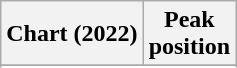<table class="wikitable sortable plainrowheaders" style="text-align:center">
<tr>
<th scope="col">Chart (2022)</th>
<th scope="col">Peak<br>position</th>
</tr>
<tr>
</tr>
<tr>
</tr>
</table>
